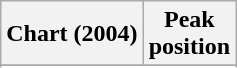<table class="wikitable sortable plainrowheaders" style="text-align:center">
<tr>
<th scope="col">Chart (2004)</th>
<th scope="col">Peak<br>position</th>
</tr>
<tr>
</tr>
<tr>
</tr>
<tr>
</tr>
</table>
